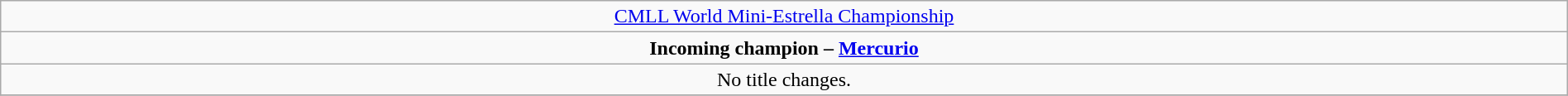<table class="wikitable" style="text-align:center; width:100%;">
<tr>
<td colspan="5" style="text-align: center;"><a href='#'>CMLL World Mini-Estrella Championship</a></td>
</tr>
<tr>
<td colspan="5" style="text-align: center;"><strong>Incoming champion – <a href='#'>Mercurio</a></strong></td>
</tr>
<tr>
<td>No title changes.</td>
</tr>
<tr>
</tr>
</table>
